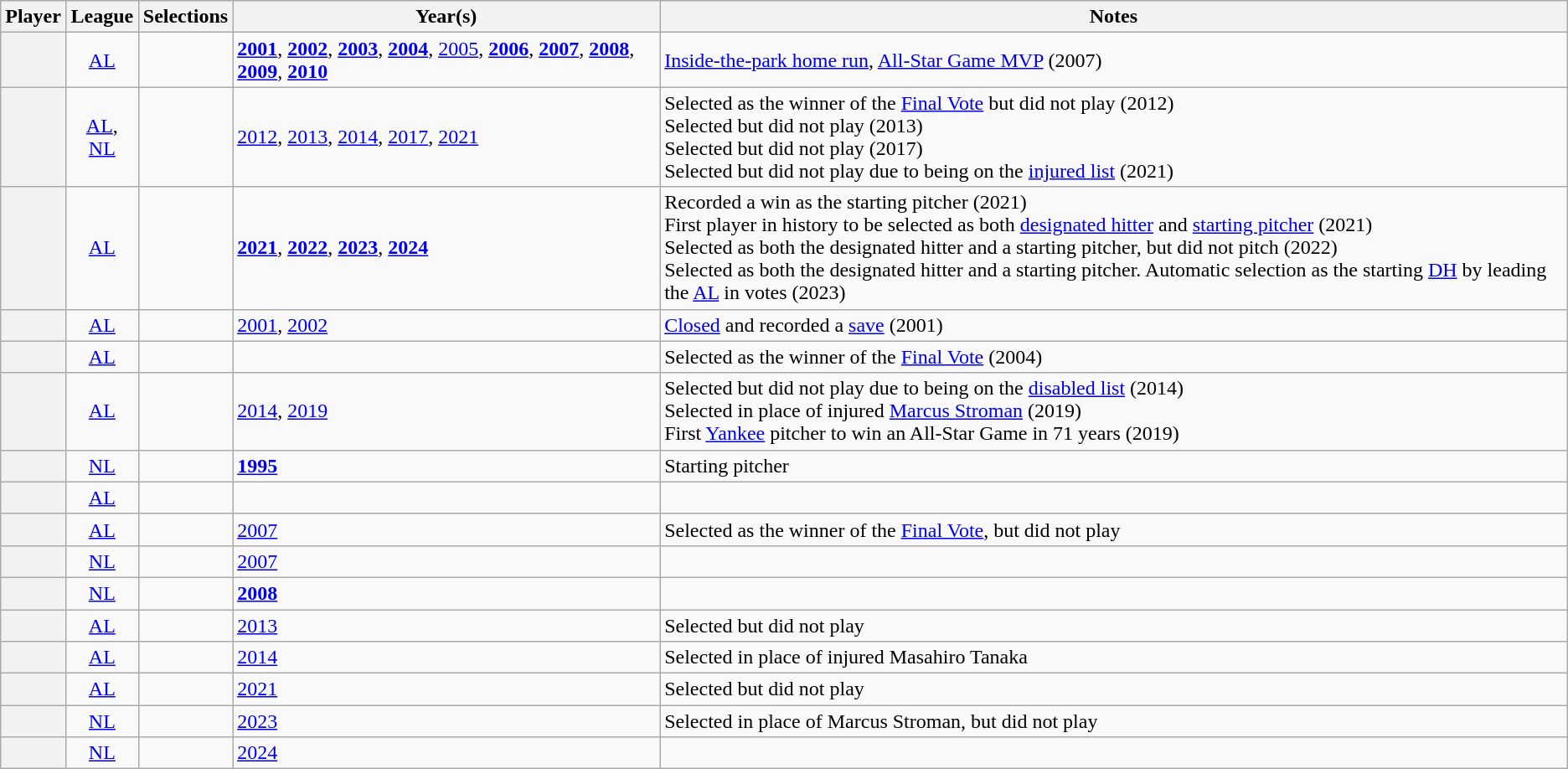<table class="wikitable sortable plainrowheaders" style="text-align:center" border="1">
<tr>
<th scope="col">Player</th>
<th scope="col">League</th>
<th scope="col">Selections</th>
<th scope="col">Year(s)</th>
<th scope="col" class="unsortable">Notes</th>
</tr>
<tr>
<th scope="row"></th>
<td><a href='#'>AL</a></td>
<td></td>
<td align="left"><a href='#'><strong>2001</strong></a>, <a href='#'><strong>2002</strong></a>, <a href='#'><strong>2003</strong></a>, <a href='#'><strong>2004</strong></a>, <a href='#'>2005</a>, <a href='#'><strong>2006</strong></a>, <a href='#'><strong>2007</strong></a>, <a href='#'><strong>2008</strong></a>, <a href='#'><strong>2009</strong></a>, <a href='#'><strong>2010</strong></a></td>
<td align="left"><a href='#'>Inside-the-park home run</a>, <a href='#'>All-Star Game MVP</a> (2007)</td>
</tr>
<tr>
<th scope="row"></th>
<td><a href='#'>AL</a>, <a href='#'>NL</a></td>
<td></td>
<td align="left"><a href='#'>2012</a>, <a href='#'>2013</a>, <a href='#'>2014</a>, <a href='#'>2017</a>, <a href='#'>2021</a></td>
<td align="left">Selected as the winner of the <a href='#'>Final Vote</a> but did not play (2012)<br>Selected but did not play (2013)<br>Selected but did not play (2017)<br>Selected but did not play due to being on the <a href='#'>injured list</a> (2021)</td>
</tr>
<tr>
<th scope="row"></th>
<td><a href='#'>AL</a></td>
<td></td>
<td align="left"><a href='#'><strong>2021</strong></a>, <a href='#'><strong>2022</strong></a>, <a href='#'><strong>2023</strong></a>, <a href='#'><strong>2024</strong></a></td>
<td align="left">Recorded a win as the starting pitcher (2021)<br>First player in history to be selected as both <a href='#'>designated hitter</a> and <a href='#'>starting pitcher</a> (2021)<br>Selected as both the designated hitter and a starting pitcher, but did not pitch (2022)<br>Selected as both the designated hitter and a starting pitcher. Automatic selection as the starting <a href='#'>DH</a> by leading the <a href='#'>AL</a> in votes (2023)</td>
</tr>
<tr>
<th scope="row"></th>
<td><a href='#'>AL</a></td>
<td></td>
<td align="left"><a href='#'>2001</a>, <a href='#'>2002</a></td>
<td align="left"><a href='#'>Closed</a> and recorded a <a href='#'>save</a> (2001)</td>
</tr>
<tr>
<th scope="row"></th>
<td><a href='#'>AL</a></td>
<td></td>
<td align="left"></td>
<td align="left">Selected as the winner of the <a href='#'>Final Vote</a> (2004)</td>
</tr>
<tr>
<th scope="row"></th>
<td><a href='#'>AL</a></td>
<td></td>
<td align="left"><a href='#'>2014</a>, <a href='#'>2019</a></td>
<td align="left">Selected but did not play due to being on the <a href='#'>disabled list</a> (2014)<br>Selected in place of injured <a href='#'>Marcus Stroman</a> (2019)<br>First <a href='#'>Yankee</a> pitcher to win an All-Star Game in 71 years (2019)</td>
</tr>
<tr>
<th scope="row"></th>
<td><a href='#'>NL</a></td>
<td></td>
<td align="left"><a href='#'><strong>1995</strong></a></td>
<td align="left">Starting pitcher</td>
</tr>
<tr>
<th scope="row"></th>
<td><a href='#'>AL</a></td>
<td></td>
<td align="left"></td>
<td align="left"></td>
</tr>
<tr>
<th scope="row"></th>
<td><a href='#'>AL</a></td>
<td></td>
<td align="left"><a href='#'>2007</a></td>
<td align="left">Selected as the winner of the <a href='#'>Final Vote</a>, but did not play</td>
</tr>
<tr>
<th scope="row"></th>
<td><a href='#'>NL</a></td>
<td></td>
<td align="left"><a href='#'>2007</a></td>
<td align="left"></td>
</tr>
<tr>
<th scope="row"></th>
<td><a href='#'>NL</a></td>
<td></td>
<td align="left"><a href='#'><strong>2008</strong></a></td>
<td align="left"></td>
</tr>
<tr>
<th scope="row"></th>
<td><a href='#'>AL</a></td>
<td></td>
<td align="left"><a href='#'>2013</a></td>
<td align="left">Selected but did not play</td>
</tr>
<tr>
<th scope="row"></th>
<td><a href='#'>AL</a></td>
<td></td>
<td align="left"><a href='#'>2014</a></td>
<td align="left">Selected in place of injured Masahiro Tanaka</td>
</tr>
<tr>
<th scope="row"></th>
<td><a href='#'>AL</a></td>
<td></td>
<td align="left"><a href='#'>2021</a></td>
<td align="left">Selected but did not play</td>
</tr>
<tr>
<th scope="row"></th>
<td><a href='#'>NL</a></td>
<td></td>
<td align="left"><a href='#'>2023</a></td>
<td align="left">Selected in place of Marcus Stroman, but did not play</td>
</tr>
<tr>
<th scope="row"></th>
<td><a href='#'>NL</a></td>
<td></td>
<td align="left"><a href='#'>2024</a></td>
<td align="left"></td>
</tr>
</table>
